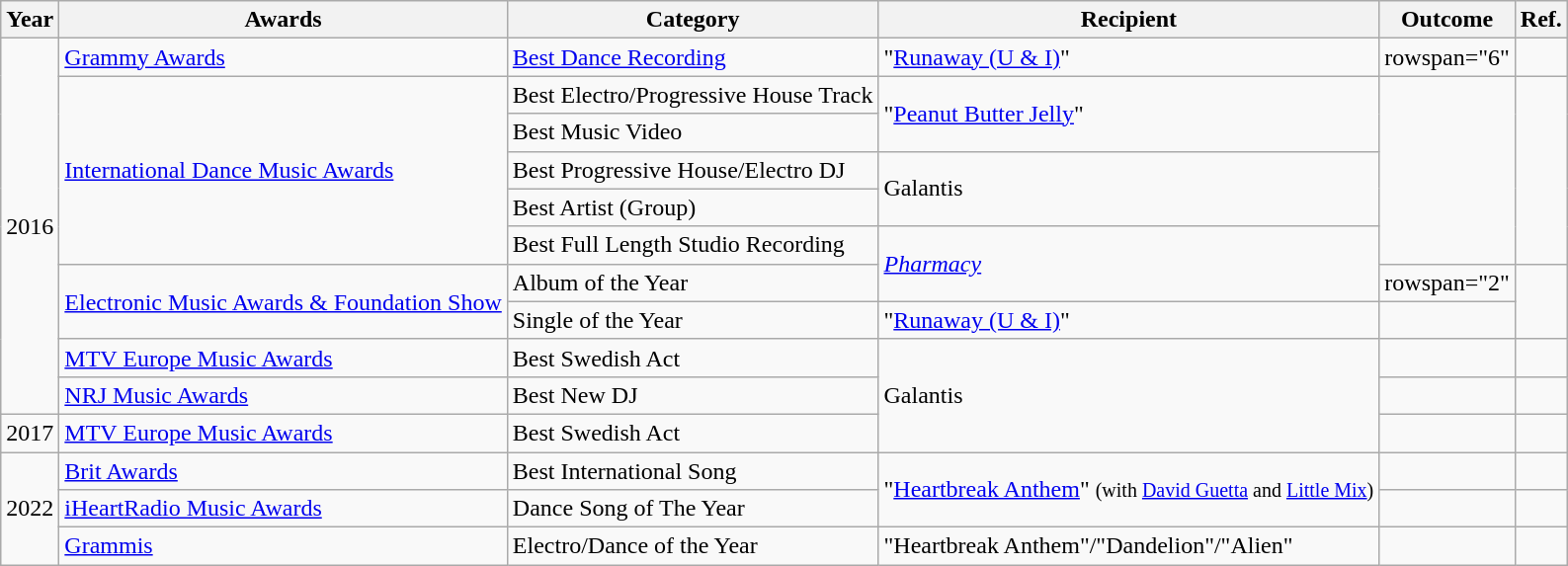<table class="wikitable sortable">
<tr>
<th>Year</th>
<th>Awards</th>
<th>Category</th>
<th>Recipient</th>
<th>Outcome</th>
<th>Ref.</th>
</tr>
<tr>
<td rowspan="10">2016</td>
<td><a href='#'>Grammy Awards</a></td>
<td><a href='#'>Best Dance Recording</a></td>
<td>"<a href='#'>Runaway (U & I)</a>"</td>
<td>rowspan="6" </td>
<td></td>
</tr>
<tr>
<td rowspan="5"><a href='#'>International Dance Music Awards</a></td>
<td>Best Electro/Progressive House Track</td>
<td rowspan="2">"<a href='#'>Peanut Butter Jelly</a>"</td>
<td rowspan="5"></td>
</tr>
<tr>
<td>Best Music Video</td>
</tr>
<tr>
<td>Best Progressive House/Electro DJ</td>
<td rowspan="2">Galantis</td>
</tr>
<tr>
<td>Best Artist (Group)</td>
</tr>
<tr>
<td>Best Full Length Studio Recording</td>
<td rowspan="2"><em><a href='#'>Pharmacy</a></em></td>
</tr>
<tr>
<td rowspan="2"><a href='#'>Electronic Music Awards & Foundation Show</a></td>
<td>Album of the Year</td>
<td>rowspan="2" </td>
<td rowspan="2"></td>
</tr>
<tr>
<td>Single of the Year</td>
<td>"<a href='#'>Runaway (U & I)</a>"</td>
</tr>
<tr>
<td><a href='#'>MTV Europe Music Awards</a></td>
<td>Best Swedish Act</td>
<td rowspan="3">Galantis</td>
<td></td>
<td></td>
</tr>
<tr>
<td><a href='#'>NRJ Music Awards</a></td>
<td>Best New DJ</td>
<td></td>
<td></td>
</tr>
<tr>
<td>2017</td>
<td><a href='#'>MTV Europe Music Awards</a></td>
<td>Best Swedish Act</td>
<td></td>
<td></td>
</tr>
<tr>
<td rowspan="3">2022</td>
<td><a href='#'>Brit Awards</a></td>
<td>Best International Song</td>
<td rowspan="2">"<a href='#'>Heartbreak Anthem</a>" <small>(with <a href='#'>David Guetta</a> and <a href='#'>Little Mix</a>)</small></td>
<td></td>
<td></td>
</tr>
<tr>
<td><a href='#'>iHeartRadio Music Awards</a></td>
<td>Dance Song of The Year</td>
<td></td>
<td></td>
</tr>
<tr>
<td><a href='#'>Grammis</a></td>
<td>Electro/Dance of the Year</td>
<td>"Heartbreak Anthem"/"Dandelion"/"Alien"</td>
<td></td>
<td></td>
</tr>
</table>
